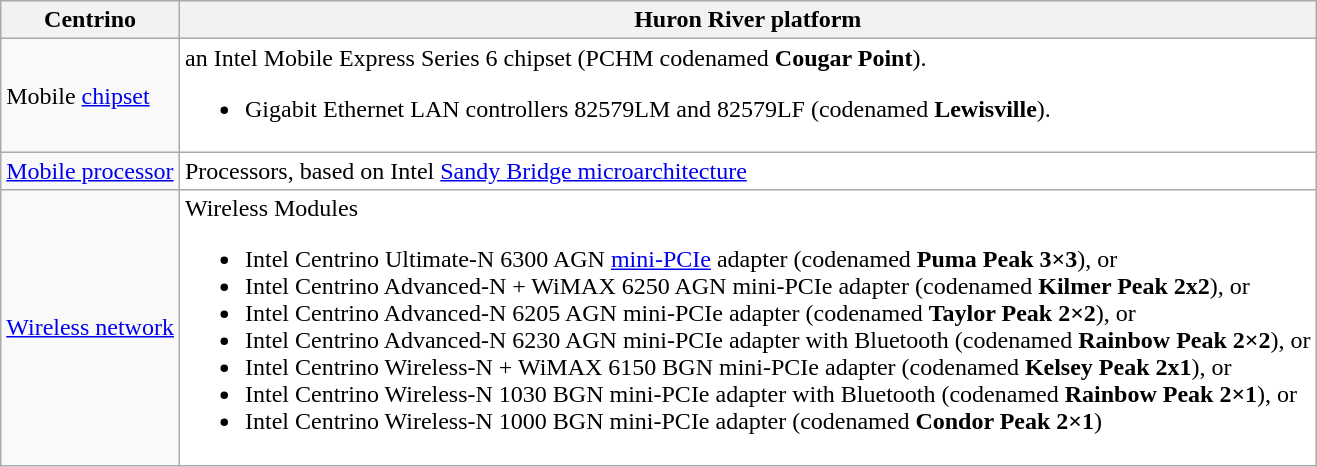<table class="wikitable">
<tr>
<th>Centrino</th>
<th>Huron River platform</th>
</tr>
<tr>
<td>Mobile <a href='#'>chipset</a></td>
<td style="background:white">an Intel Mobile Express Series 6 chipset (PCHM codenamed <strong>Cougar Point</strong>).<br><ul><li>Gigabit Ethernet LAN controllers 82579LM and 82579LF (codenamed <strong>Lewisville</strong>).</li></ul></td>
</tr>
<tr>
<td><a href='#'>Mobile processor</a></td>
<td style="background:white">Processors, based on Intel <a href='#'>Sandy Bridge microarchitecture</a></td>
</tr>
<tr>
<td><a href='#'>Wireless network</a></td>
<td style="background:white">Wireless Modules<br><ul><li>Intel Centrino Ultimate-N 6300 AGN <a href='#'>mini-PCIe</a> adapter  (codenamed <strong>Puma Peak 3×3</strong>), or</li><li>Intel Centrino Advanced-N + WiMAX 6250 AGN mini-PCIe adapter  (codenamed <strong>Kilmer Peak 2x2</strong>), or</li><li>Intel Centrino Advanced-N 6205 AGN mini-PCIe adapter  (codenamed <strong>Taylor Peak 2×2</strong>), or</li><li>Intel Centrino Advanced-N 6230 AGN mini-PCIe adapter with Bluetooth  (codenamed <strong>Rainbow Peak 2×2</strong>), or</li><li>Intel Centrino Wireless-N + WiMAX 6150 BGN mini-PCIe adapter  (codenamed <strong>Kelsey Peak 2x1</strong>), or</li><li>Intel Centrino Wireless-N 1030 BGN mini-PCIe adapter with Bluetooth (codenamed <strong>Rainbow Peak 2×1</strong>), or</li><li>Intel Centrino Wireless-N 1000 BGN mini-PCIe adapter  (codenamed <strong>Condor Peak 2×1</strong>)</li></ul></td>
</tr>
</table>
